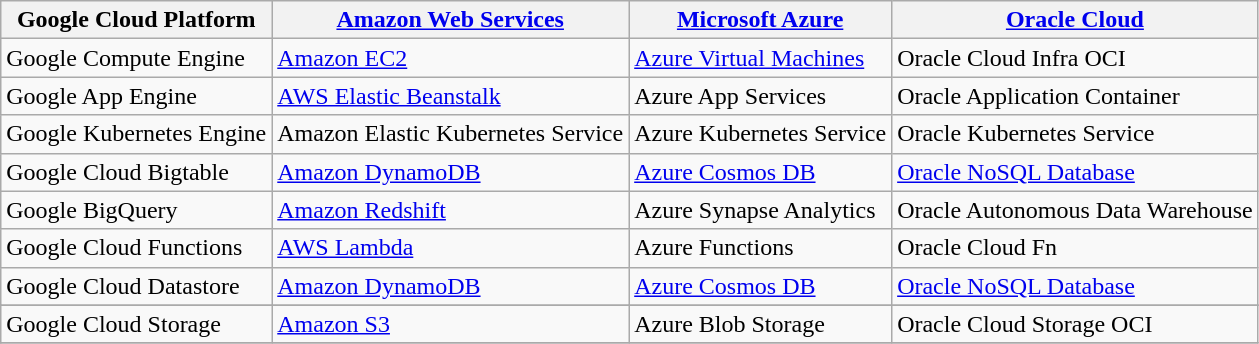<table class="wikitable">
<tr>
<th>Google Cloud Platform</th>
<th><a href='#'>Amazon Web Services</a></th>
<th><a href='#'>Microsoft Azure</a></th>
<th><a href='#'>Oracle Cloud</a></th>
</tr>
<tr>
<td>Google Compute Engine</td>
<td><a href='#'>Amazon EC2</a></td>
<td><a href='#'>Azure Virtual Machines</a></td>
<td>Oracle Cloud Infra OCI</td>
</tr>
<tr>
<td>Google App Engine</td>
<td><a href='#'>AWS Elastic Beanstalk</a></td>
<td>Azure App Services</td>
<td>Oracle Application Container</td>
</tr>
<tr>
<td>Google Kubernetes Engine</td>
<td>Amazon Elastic Kubernetes Service</td>
<td>Azure Kubernetes Service</td>
<td>Oracle Kubernetes Service</td>
</tr>
<tr>
<td>Google Cloud Bigtable</td>
<td><a href='#'>Amazon DynamoDB</a></td>
<td><a href='#'>Azure Cosmos DB</a></td>
<td><a href='#'>Oracle NoSQL Database</a></td>
</tr>
<tr>
<td>Google BigQuery</td>
<td><a href='#'>Amazon Redshift</a></td>
<td>Azure Synapse Analytics</td>
<td>Oracle Autonomous Data Warehouse</td>
</tr>
<tr>
<td>Google Cloud Functions</td>
<td><a href='#'>AWS Lambda</a></td>
<td>Azure Functions</td>
<td>Oracle Cloud Fn</td>
</tr>
<tr>
<td>Google Cloud Datastore</td>
<td><a href='#'>Amazon DynamoDB</a></td>
<td><a href='#'>Azure Cosmos DB</a></td>
<td><a href='#'>Oracle NoSQL Database</a></td>
</tr>
<tr>
</tr>
<tr>
<td>Google Cloud Storage</td>
<td><a href='#'>Amazon S3</a></td>
<td>Azure Blob Storage</td>
<td>Oracle Cloud Storage OCI</td>
</tr>
<tr>
</tr>
</table>
